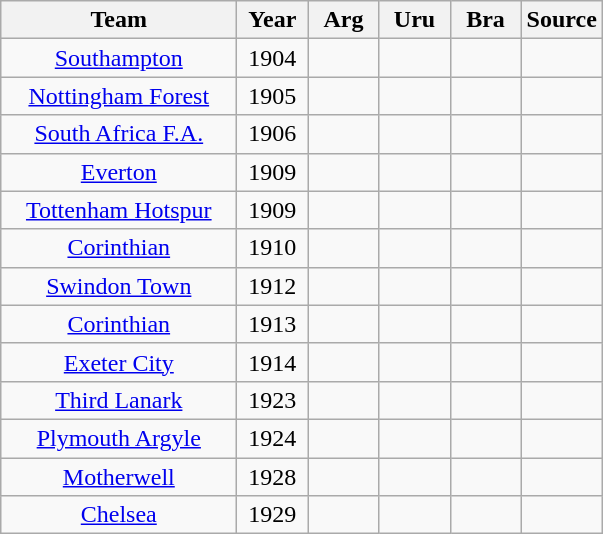<table class="wikitable sortable" style="text-align:center">
<tr>
<th width=150px>Team</th>
<th width=40px>Year</th>
<th width=40px>Arg</th>
<th width=40px>Uru</th>
<th width=40px>Bra</th>
<th width=40px>Source</th>
</tr>
<tr>
<td><a href='#'>Southampton</a></td>
<td>1904</td>
<td></td>
<td></td>
<td></td>
<td></td>
</tr>
<tr>
<td><a href='#'>Nottingham Forest</a></td>
<td>1905</td>
<td></td>
<td></td>
<td></td>
<td></td>
</tr>
<tr>
<td><a href='#'>South Africa F.A.</a></td>
<td>1906</td>
<td></td>
<td></td>
<td></td>
<td></td>
</tr>
<tr>
<td><a href='#'>Everton</a></td>
<td>1909</td>
<td></td>
<td></td>
<td></td>
<td></td>
</tr>
<tr>
<td><a href='#'>Tottenham Hotspur</a></td>
<td>1909</td>
<td></td>
<td></td>
<td></td>
<td></td>
</tr>
<tr>
<td><a href='#'>Corinthian</a></td>
<td>1910</td>
<td></td>
<td></td>
<td></td>
<td></td>
</tr>
<tr>
<td><a href='#'>Swindon Town</a></td>
<td>1912</td>
<td></td>
<td></td>
<td></td>
<td></td>
</tr>
<tr>
<td><a href='#'>Corinthian</a></td>
<td>1913</td>
<td></td>
<td></td>
<td></td>
<td></td>
</tr>
<tr>
<td><a href='#'>Exeter City</a></td>
<td>1914</td>
<td></td>
<td></td>
<td></td>
<td></td>
</tr>
<tr>
<td><a href='#'>Third Lanark</a></td>
<td>1923</td>
<td></td>
<td></td>
<td></td>
<td></td>
</tr>
<tr>
<td><a href='#'>Plymouth Argyle</a></td>
<td>1924</td>
<td></td>
<td></td>
<td></td>
<td></td>
</tr>
<tr>
<td><a href='#'>Motherwell</a></td>
<td>1928</td>
<td></td>
<td></td>
<td></td>
<td></td>
</tr>
<tr>
<td><a href='#'>Chelsea</a></td>
<td>1929</td>
<td></td>
<td></td>
<td></td>
<td></td>
</tr>
</table>
